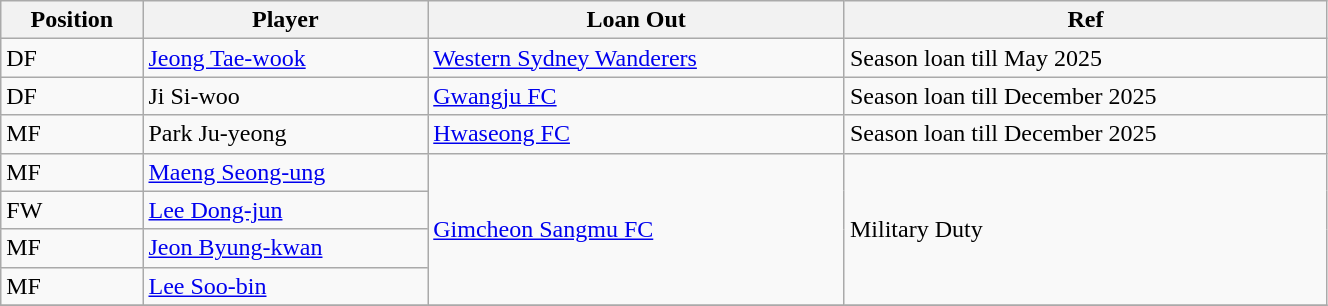<table class="wikitable sortable" style="width:70%; text-align:center; font-size:100%; text-align:left;">
<tr>
<th>Position</th>
<th>Player</th>
<th>Loan Out</th>
<th>Ref</th>
</tr>
<tr>
<td>DF</td>
<td> <a href='#'>Jeong Tae-wook</a></td>
<td> <a href='#'>Western Sydney Wanderers</a></td>
<td>Season loan till May 2025 </td>
</tr>
<tr>
<td>DF</td>
<td> Ji Si-woo</td>
<td> <a href='#'>Gwangju FC</a></td>
<td>Season loan till December 2025</td>
</tr>
<tr>
<td>MF</td>
<td> Park Ju-yeong</td>
<td> <a href='#'>Hwaseong FC</a></td>
<td>Season loan till December 2025</td>
</tr>
<tr>
<td>MF</td>
<td> <a href='#'>Maeng Seong-ung</a></td>
<td rowspan=4> <a href='#'>Gimcheon Sangmu FC</a></td>
<td rowspan=4>Military Duty</td>
</tr>
<tr>
<td>FW</td>
<td> <a href='#'>Lee Dong-jun</a></td>
</tr>
<tr>
<td>MF</td>
<td> <a href='#'>Jeon Byung-kwan</a></td>
</tr>
<tr>
<td>MF</td>
<td> <a href='#'>Lee Soo-bin</a></td>
</tr>
<tr>
</tr>
</table>
